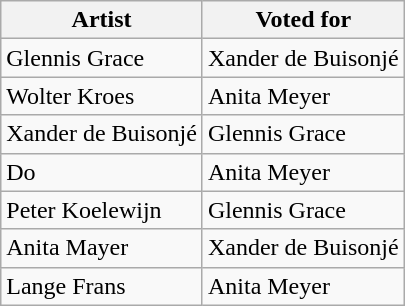<table class="wikitable">
<tr>
<th>Artist</th>
<th>Voted for</th>
</tr>
<tr>
<td>Glennis Grace</td>
<td>Xander de Buisonjé</td>
</tr>
<tr>
<td>Wolter Kroes</td>
<td>Anita Meyer</td>
</tr>
<tr>
<td>Xander de Buisonjé</td>
<td>Glennis Grace</td>
</tr>
<tr>
<td>Do</td>
<td>Anita Meyer</td>
</tr>
<tr>
<td>Peter Koelewijn</td>
<td>Glennis Grace</td>
</tr>
<tr>
<td>Anita Mayer</td>
<td>Xander de Buisonjé</td>
</tr>
<tr>
<td>Lange Frans</td>
<td>Anita Meyer</td>
</tr>
</table>
